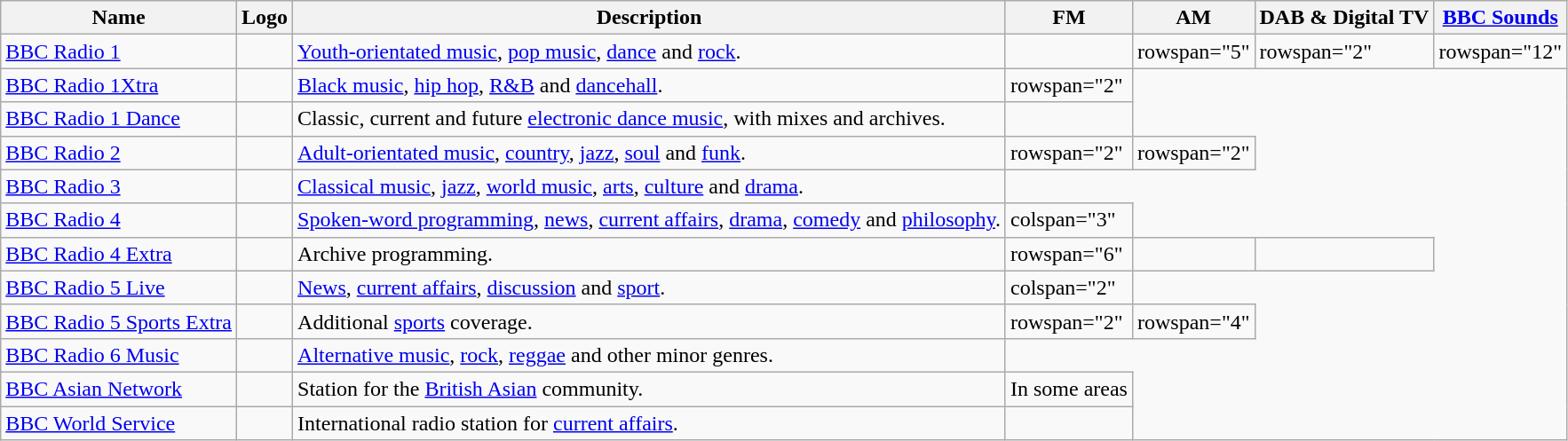<table class="wikitable sortable">
<tr>
<th>Name</th>
<th>Logo</th>
<th>Description</th>
<th>FM</th>
<th>AM</th>
<th>DAB & Digital TV</th>
<th><a href='#'>BBC Sounds</a></th>
</tr>
<tr>
<td><a href='#'>BBC Radio 1</a></td>
<td></td>
<td><a href='#'>Youth-orientated music</a>, <a href='#'>pop music</a>, <a href='#'>dance</a> and <a href='#'>rock</a>.</td>
<td></td>
<td>rowspan="5" </td>
<td>rowspan="2" </td>
<td>rowspan="12" </td>
</tr>
<tr>
<td><a href='#'>BBC Radio 1Xtra</a></td>
<td></td>
<td><a href='#'>Black music</a>, <a href='#'>hip hop</a>, <a href='#'>R&B</a> and <a href='#'>dancehall</a>.</td>
<td>rowspan="2" </td>
</tr>
<tr>
<td><a href='#'>BBC Radio 1 Dance</a></td>
<td></td>
<td>Classic, current and future <a href='#'>electronic dance music</a>, with mixes and archives.</td>
<td></td>
</tr>
<tr>
<td><a href='#'>BBC Radio 2</a></td>
<td></td>
<td><a href='#'>Adult-orientated music</a>, <a href='#'>country</a>, <a href='#'>jazz</a>, <a href='#'>soul</a> and <a href='#'>funk</a>.</td>
<td>rowspan="2" </td>
<td>rowspan="2" </td>
</tr>
<tr>
<td><a href='#'>BBC Radio 3</a></td>
<td></td>
<td><a href='#'>Classical music</a>, <a href='#'>jazz</a>, <a href='#'>world music</a>, <a href='#'>arts</a>, <a href='#'>culture</a> and <a href='#'>drama</a>.</td>
</tr>
<tr>
<td><a href='#'>BBC Radio 4</a></td>
<td></td>
<td><a href='#'>Spoken-word programming</a>, <a href='#'>news</a>, <a href='#'>current affairs</a>, <a href='#'>drama</a>, <a href='#'>comedy</a> and <a href='#'>philosophy</a>.</td>
<td>colspan="3" </td>
</tr>
<tr>
<td><a href='#'>BBC Radio 4 Extra</a></td>
<td></td>
<td>Archive programming.</td>
<td>rowspan="6" </td>
<td></td>
<td></td>
</tr>
<tr>
<td><a href='#'>BBC Radio 5 Live</a></td>
<td></td>
<td><a href='#'>News</a>, <a href='#'>current affairs</a>, <a href='#'>discussion</a> and <a href='#'>sport</a>.</td>
<td>colspan="2" </td>
</tr>
<tr>
<td><a href='#'>BBC Radio 5 Sports Extra</a></td>
<td></td>
<td>Additional <a href='#'>sports</a> coverage.</td>
<td>rowspan="2" </td>
<td>rowspan="4" </td>
</tr>
<tr>
<td><a href='#'>BBC Radio 6 Music</a></td>
<td></td>
<td><a href='#'>Alternative music</a>, <a href='#'>rock</a>, <a href='#'>reggae</a> and other minor genres.</td>
</tr>
<tr>
<td><a href='#'>BBC Asian Network</a></td>
<td></td>
<td>Station for the <a href='#'>British Asian</a> community.</td>
<td>In some areas</td>
</tr>
<tr>
<td><a href='#'>BBC World Service</a></td>
<td></td>
<td>International radio station for <a href='#'>current affairs</a>.</td>
<td></td>
</tr>
</table>
